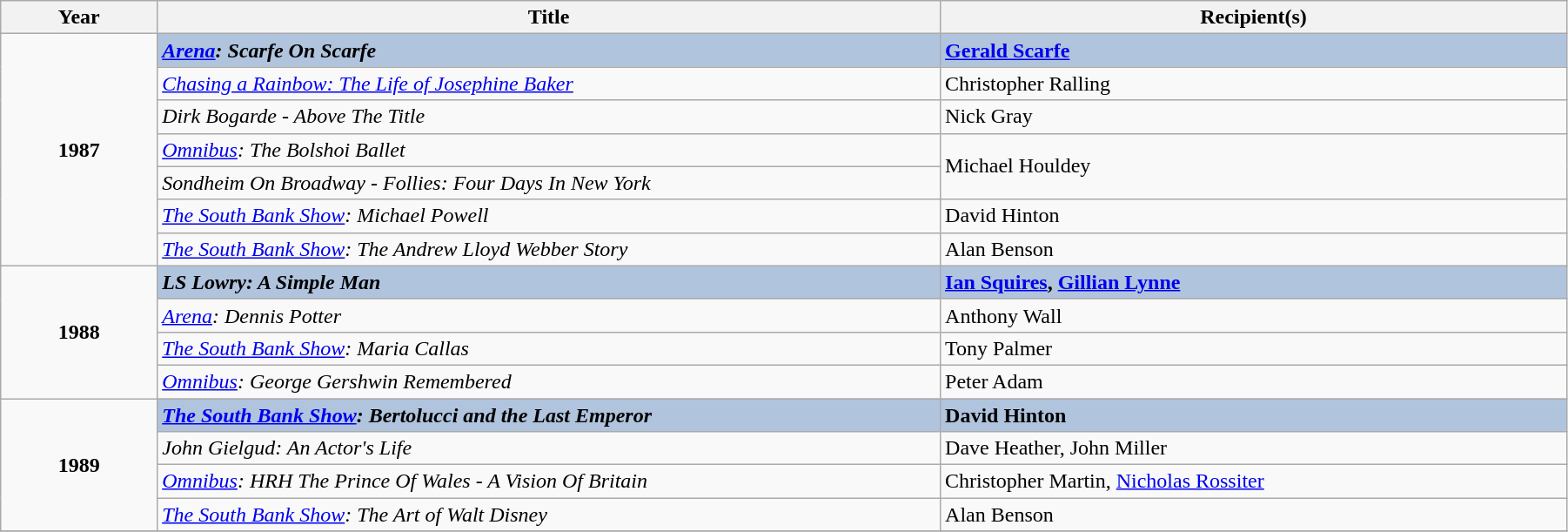<table class="wikitable" width="95%">
<tr>
<th width=5%>Year</th>
<th width=25%><strong>Title</strong></th>
<th width=20%><strong>Recipient(s)</strong></th>
</tr>
<tr>
<td rowspan="7" style="text-align:center;"><strong>1987</strong></td>
<td style="background:#B0C4DE;"><strong><em><a href='#'>Arena</a>: Scarfe On Scarfe</em></strong></td>
<td style="background:#B0C4DE;"><strong><a href='#'>Gerald Scarfe</a></strong></td>
</tr>
<tr>
<td><em><a href='#'>Chasing a Rainbow: The Life of Josephine Baker</a></em></td>
<td>Christopher Ralling</td>
</tr>
<tr>
<td><em>Dirk Bogarde - Above The Title</em></td>
<td>Nick Gray</td>
</tr>
<tr>
<td><em><a href='#'>Omnibus</a>: The Bolshoi Ballet</em></td>
<td rowspan="2">Michael Houldey</td>
</tr>
<tr>
<td><em>Sondheim On Broadway - Follies: Four Days In New York</em></td>
</tr>
<tr>
<td><em><a href='#'>The South Bank Show</a>: Michael Powell</em></td>
<td>David Hinton</td>
</tr>
<tr>
<td><em><a href='#'>The South Bank Show</a>: The Andrew Lloyd Webber Story</em></td>
<td>Alan Benson</td>
</tr>
<tr>
<td rowspan="4" style="text-align:center;"><strong>1988</strong></td>
<td style="background:#B0C4DE;"><strong><em>LS Lowry: A Simple Man</em></strong></td>
<td style="background:#B0C4DE;"><strong><a href='#'>Ian Squires</a>, <a href='#'>Gillian Lynne</a></strong></td>
</tr>
<tr>
<td><em><a href='#'>Arena</a>: Dennis Potter</em></td>
<td>Anthony Wall</td>
</tr>
<tr>
<td><em><a href='#'>The South Bank Show</a>: Maria Callas</em></td>
<td>Tony Palmer</td>
</tr>
<tr>
<td><em><a href='#'>Omnibus</a>: George Gershwin Remembered</em></td>
<td>Peter Adam</td>
</tr>
<tr>
<td rowspan="4" style="text-align:center;"><strong>1989</strong></td>
<td style="background:#B0C4DE;"><strong><em><a href='#'>The South Bank Show</a>: Bertolucci and the Last Emperor</em></strong></td>
<td style="background:#B0C4DE;"><strong>David Hinton</strong></td>
</tr>
<tr>
<td><em>John Gielgud: An Actor's Life</em></td>
<td>Dave Heather, John Miller</td>
</tr>
<tr>
<td><em><a href='#'>Omnibus</a>: HRH The Prince Of Wales - A Vision Of Britain</em></td>
<td>Christopher Martin, <a href='#'>Nicholas Rossiter</a></td>
</tr>
<tr>
<td><em><a href='#'>The South Bank Show</a>: The Art of Walt Disney</em></td>
<td>Alan Benson</td>
</tr>
<tr>
</tr>
</table>
